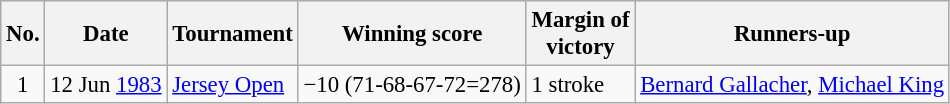<table class="wikitable" style="font-size:95%;">
<tr>
<th>No.</th>
<th>Date</th>
<th>Tournament</th>
<th>Winning score</th>
<th>Margin of<br>victory</th>
<th>Runners-up</th>
</tr>
<tr>
<td align=center>1</td>
<td align=right>12 Jun <a href='#'>1983</a></td>
<td><a href='#'>Jersey Open</a></td>
<td>−10 (71-68-67-72=278)</td>
<td>1 stroke</td>
<td> <a href='#'>Bernard Gallacher</a>,  <a href='#'>Michael King</a></td>
</tr>
</table>
